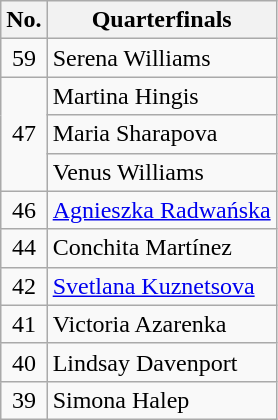<table class="wikitable" style="text-align:center; display:inline-table">
<tr>
<th scope="col">No.</th>
<th scope="col">Quarterfinals</th>
</tr>
<tr>
<td>59</td>
<td style="text-align:left"> Serena Williams</td>
</tr>
<tr>
<td rowspan="3">47</td>
<td style="text-align:left"> Martina Hingis</td>
</tr>
<tr>
<td style="text-align:left"> Maria Sharapova</td>
</tr>
<tr>
<td style="text-align:left"> Venus Williams</td>
</tr>
<tr>
<td>46</td>
<td style="text-align:left"> <a href='#'>Agnieszka Radwańska</a></td>
</tr>
<tr>
<td>44</td>
<td style="text-align:left"> Conchita Martínez</td>
</tr>
<tr>
<td>42</td>
<td style="text-align:left"> <a href='#'>Svetlana Kuznetsova</a></td>
</tr>
<tr>
<td>41</td>
<td style="text-align:left"> Victoria Azarenka</td>
</tr>
<tr>
<td>40</td>
<td style="text-align:left"> Lindsay Davenport</td>
</tr>
<tr>
<td>39</td>
<td style="text-align:left"> Simona Halep<br></td>
</tr>
</table>
